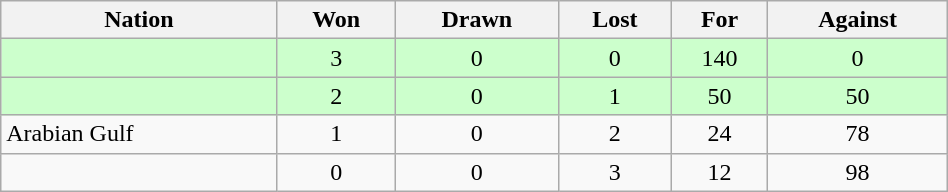<table class="wikitable" border="1" style="text-align: center; width:50%">
<tr>
<th>Nation</th>
<th>Won</th>
<th>Drawn</th>
<th>Lost</th>
<th>For</th>
<th>Against</th>
</tr>
<tr bgcolor=ccffcc>
<td align=left></td>
<td>3</td>
<td>0</td>
<td>0</td>
<td>140</td>
<td>0</td>
</tr>
<tr bgcolor=ccffcc>
<td align=left></td>
<td>2</td>
<td>0</td>
<td>1</td>
<td>50</td>
<td>50</td>
</tr>
<tr>
<td align=left> Arabian Gulf</td>
<td>1</td>
<td>0</td>
<td>2</td>
<td>24</td>
<td>78</td>
</tr>
<tr>
<td align=left></td>
<td>0</td>
<td>0</td>
<td>3</td>
<td>12</td>
<td>98</td>
</tr>
</table>
